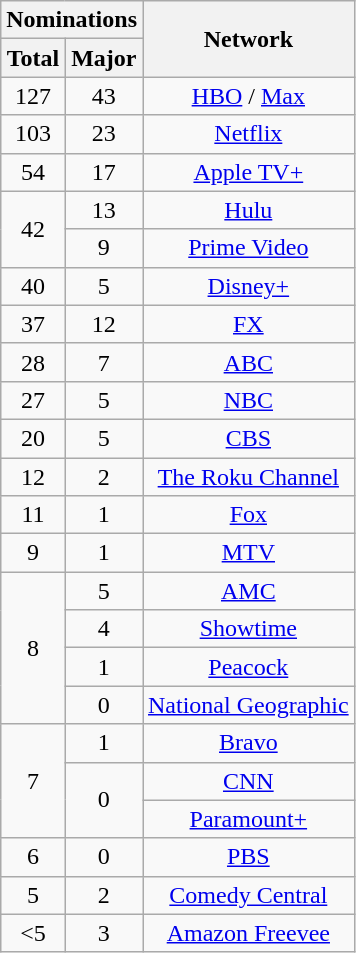<table class="wikitable sortable" style="text-align: center; max-width:20em">
<tr>
<th scope="colgroup" colspan="2">Nominations</th>
<th scope="col" rowspan="2">Network</th>
</tr>
<tr>
<th scope="col">Total</th>
<th scope="col">Major</th>
</tr>
<tr>
<td scope="row">127</td>
<td>43</td>
<td><a href='#'>HBO</a> / <a href='#'>Max</a></td>
</tr>
<tr>
<td scope="row">103</td>
<td>23</td>
<td><a href='#'>Netflix</a></td>
</tr>
<tr>
<td scope="row">54</td>
<td>17</td>
<td><a href='#'>Apple TV+</a></td>
</tr>
<tr>
<td scope="rowgroup" rowspan="2">42</td>
<td>13</td>
<td><a href='#'>Hulu</a></td>
</tr>
<tr>
<td>9</td>
<td><a href='#'>Prime Video</a></td>
</tr>
<tr>
<td scope="row">40</td>
<td>5</td>
<td><a href='#'>Disney+</a></td>
</tr>
<tr>
<td scope="row">37</td>
<td>12</td>
<td><a href='#'>FX</a></td>
</tr>
<tr>
<td scope="row">28</td>
<td>7</td>
<td><a href='#'>ABC</a></td>
</tr>
<tr>
<td scope="row">27</td>
<td>5</td>
<td><a href='#'>NBC</a></td>
</tr>
<tr>
<td scope="row">20</td>
<td>5</td>
<td><a href='#'>CBS</a></td>
</tr>
<tr>
<td scope="row">12</td>
<td>2</td>
<td data-sort-value="Roku Channel"><a href='#'>The Roku Channel</a></td>
</tr>
<tr>
<td scope="row">11</td>
<td>1</td>
<td><a href='#'>Fox</a></td>
</tr>
<tr>
<td scope="row">9</td>
<td>1</td>
<td><a href='#'>MTV</a></td>
</tr>
<tr>
<td scope="rowgroup" rowspan="4">8</td>
<td>5</td>
<td><a href='#'>AMC</a></td>
</tr>
<tr>
<td>4</td>
<td><a href='#'>Showtime</a></td>
</tr>
<tr>
<td>1</td>
<td><a href='#'>Peacock</a></td>
</tr>
<tr>
<td>0</td>
<td><a href='#'>National Geographic</a></td>
</tr>
<tr>
<td scope="rowgroup" rowspan="3">7</td>
<td>1</td>
<td><a href='#'>Bravo</a></td>
</tr>
<tr>
<td rowspan="2">0</td>
<td><a href='#'>CNN</a></td>
</tr>
<tr>
<td><a href='#'>Paramount+</a></td>
</tr>
<tr>
<td scope="row">6</td>
<td>0</td>
<td><a href='#'>PBS</a></td>
</tr>
<tr>
<td scope="row">5</td>
<td>2</td>
<td><a href='#'>Comedy Central</a></td>
</tr>
<tr>
<td scope="row"><5</td>
<td>3</td>
<td><a href='#'>Amazon Freevee</a></td>
</tr>
</table>
